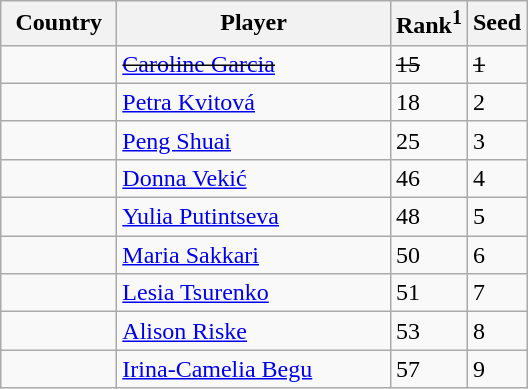<table class="sortable wikitable">
<tr>
<th width="70">Country</th>
<th width="175">Player</th>
<th>Rank<sup>1</sup></th>
<th>Seed</th>
</tr>
<tr>
<td><s></s></td>
<td><s><a href='#'>Caroline Garcia</a></s></td>
<td><s>15</s></td>
<td><s>1</s></td>
</tr>
<tr>
<td></td>
<td><a href='#'>Petra Kvitová</a></td>
<td>18</td>
<td>2</td>
</tr>
<tr>
<td></td>
<td><a href='#'>Peng Shuai</a></td>
<td>25</td>
<td>3</td>
</tr>
<tr>
<td></td>
<td><a href='#'>Donna Vekić</a></td>
<td>46</td>
<td>4</td>
</tr>
<tr>
<td></td>
<td><a href='#'>Yulia Putintseva</a></td>
<td>48</td>
<td>5</td>
</tr>
<tr>
<td></td>
<td><a href='#'>Maria Sakkari</a></td>
<td>50</td>
<td>6</td>
</tr>
<tr>
<td></td>
<td><a href='#'>Lesia Tsurenko</a></td>
<td>51</td>
<td>7</td>
</tr>
<tr>
<td></td>
<td><a href='#'>Alison Riske</a></td>
<td>53</td>
<td>8</td>
</tr>
<tr>
<td></td>
<td><a href='#'>Irina-Camelia Begu</a></td>
<td>57</td>
<td>9</td>
</tr>
</table>
